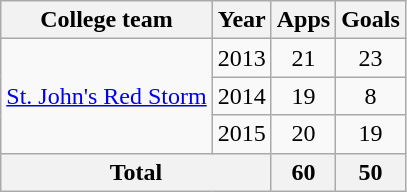<table class="wikitable" style="text-align:center">
<tr>
<th>College team</th>
<th>Year</th>
<th>Apps</th>
<th>Goals</th>
</tr>
<tr>
<td rowspan="3"><a href='#'>St. John's Red Storm</a></td>
<td>2013</td>
<td>21</td>
<td>23</td>
</tr>
<tr>
<td>2014</td>
<td>19</td>
<td>8</td>
</tr>
<tr>
<td>2015</td>
<td>20</td>
<td>19</td>
</tr>
<tr>
<th colspan=2>Total</th>
<th>60</th>
<th>50</th>
</tr>
</table>
